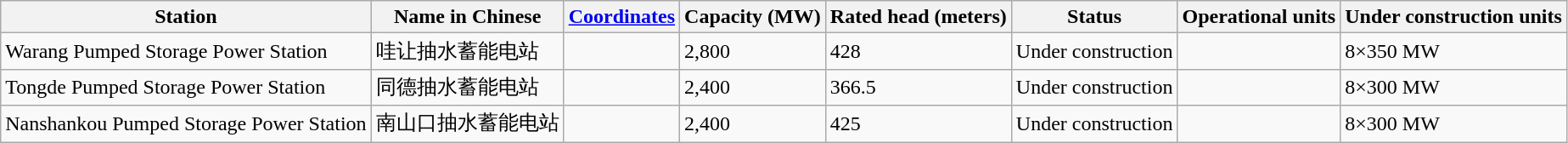<table class="wikitable sortable">
<tr>
<th>Station</th>
<th>Name in Chinese</th>
<th><a href='#'>Coordinates</a></th>
<th>Capacity (MW)</th>
<th>Rated head (meters)</th>
<th>Status</th>
<th>Operational units</th>
<th>Under construction units</th>
</tr>
<tr>
<td>Warang Pumped Storage Power Station</td>
<td>哇让抽水蓄能电站</td>
<td></td>
<td>2,800</td>
<td>428</td>
<td>Under construction</td>
<td></td>
<td>8×350 MW</td>
</tr>
<tr>
<td>Tongde Pumped Storage Power Station</td>
<td>同德抽水蓄能电站</td>
<td></td>
<td>2,400</td>
<td>366.5</td>
<td>Under construction</td>
<td></td>
<td>8×300 MW</td>
</tr>
<tr>
<td>Nanshankou Pumped Storage Power Station</td>
<td>南山口抽水蓄能电站</td>
<td></td>
<td>2,400</td>
<td>425</td>
<td>Under construction</td>
<td></td>
<td>8×300 MW</td>
</tr>
</table>
